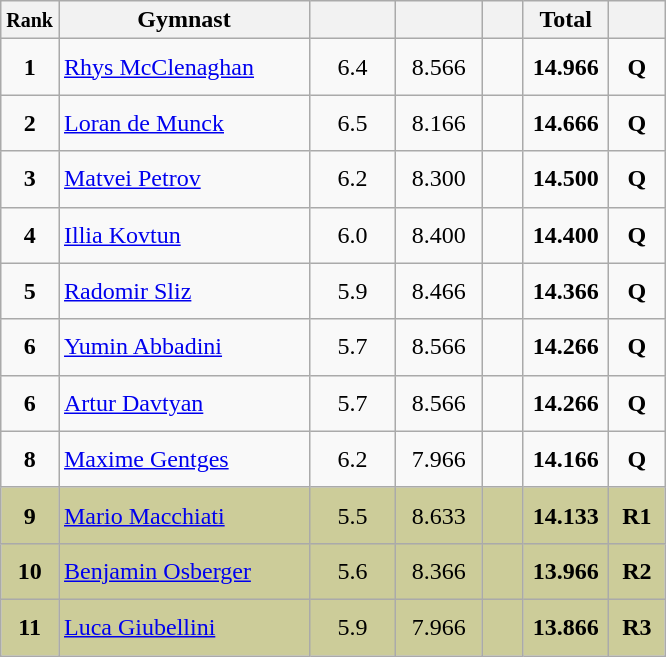<table style="text-align:center;" class="wikitable sortable">
<tr>
<th scope="col" style="width:15px;"><small>Rank</small></th>
<th scope="col" style="width:160px;">Gymnast</th>
<th scope="col" style="width:50px;"><small></small></th>
<th scope="col" style="width:50px;"><small></small></th>
<th scope="col" style="width:20px;"><small></small></th>
<th scope="col" style="width:50px;">Total</th>
<th scope="col" style="width:30px;"><small></small></th>
</tr>
<tr>
<td scope="row" style="text-align:center"><strong>1</strong></td>
<td style="height:30px; text-align:left;"> <a href='#'>Rhys McClenaghan</a></td>
<td>6.4</td>
<td>8.566</td>
<td></td>
<td><strong>14.966</strong></td>
<td><strong>Q</strong></td>
</tr>
<tr>
<td scope="row" style="text-align:center"><strong>2</strong></td>
<td style="height:30px; text-align:left;"> <a href='#'>Loran de Munck</a></td>
<td>6.5</td>
<td>8.166</td>
<td></td>
<td><strong>14.666</strong></td>
<td><strong>Q</strong></td>
</tr>
<tr>
<td scope="row" style="text-align:center"><strong>3</strong></td>
<td style="height:30px; text-align:left;"> <a href='#'>Matvei Petrov</a></td>
<td>6.2</td>
<td>8.300</td>
<td></td>
<td><strong>14.500</strong></td>
<td><strong>Q</strong></td>
</tr>
<tr>
<td scope="row" style="text-align:center"><strong>4</strong></td>
<td style="height:30px; text-align:left;"> <a href='#'>Illia Kovtun</a></td>
<td>6.0</td>
<td>8.400</td>
<td></td>
<td><strong>14.400</strong></td>
<td><strong>Q</strong></td>
</tr>
<tr>
<td scope="row" style="text-align:center"><strong>5</strong></td>
<td style="height:30px; text-align:left;"> <a href='#'>Radomir Sliz</a></td>
<td>5.9</td>
<td>8.466</td>
<td></td>
<td><strong>14.366</strong></td>
<td><strong>Q</strong></td>
</tr>
<tr>
<td scope="row" style="text-align:center"><strong>6</strong></td>
<td style="height:30px; text-align:left;"> <a href='#'>Yumin Abbadini</a></td>
<td>5.7</td>
<td>8.566</td>
<td></td>
<td><strong>14.266</strong></td>
<td><strong>Q</strong></td>
</tr>
<tr>
<td scope="row" style="text-align:center"><strong>6</strong></td>
<td style="height:30px; text-align:left;"> <a href='#'>Artur Davtyan</a></td>
<td>5.7</td>
<td>8.566</td>
<td></td>
<td><strong>14.266</strong></td>
<td><strong>Q</strong></td>
</tr>
<tr>
<td scope="row" style="text-align:center"><strong>8</strong></td>
<td style="height:30px; text-align:left;"> <a href='#'>Maxime Gentges</a></td>
<td>6.2</td>
<td>7.966</td>
<td></td>
<td><strong>14.166</strong></td>
<td><strong>Q</strong></td>
</tr>
<tr style="background:#cccc99;">
<td scope="row" style="text-align:center"><strong>9</strong></td>
<td style="height:30px; text-align:left;"> <a href='#'>Mario Macchiati</a></td>
<td>5.5</td>
<td>8.633</td>
<td></td>
<td><strong>14.133</strong></td>
<td><strong>R1</strong></td>
</tr>
<tr style="background:#cccc99;">
<td scope="row" style="text-align:center"><strong>10</strong></td>
<td style="height:30px; text-align:left;"> <a href='#'>Benjamin Osberger</a></td>
<td>5.6</td>
<td>8.366</td>
<td></td>
<td><strong>13.966</strong></td>
<td><strong>R2</strong></td>
</tr>
<tr style="background:#cccc99;">
<td scope="row" style="text-align:center"><strong>11</strong></td>
<td style="height:30px; text-align:left;"> <a href='#'>Luca Giubellini</a></td>
<td>5.9</td>
<td>7.966</td>
<td></td>
<td><strong>13.866</strong></td>
<td><strong>R3</strong></td>
</tr>
</table>
